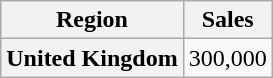<table class="wikitable sortable plainrowheaders">
<tr>
<th scope="col">Region</th>
<th scope="col">Sales</th>
</tr>
<tr>
<th scope="row">United Kingdom</th>
<td>300,000</td>
</tr>
</table>
